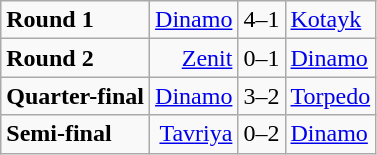<table class="wikitable">
<tr>
<td><strong>Round 1</strong></td>
<td align=right><a href='#'>Dinamo</a></td>
<td>4–1</td>
<td><a href='#'>Kotayk</a></td>
</tr>
<tr>
<td><strong>Round 2</strong></td>
<td align=right><a href='#'>Zenit</a></td>
<td>0–1</td>
<td><a href='#'>Dinamo</a></td>
</tr>
<tr>
<td><strong>Quarter-final</strong></td>
<td align=right><a href='#'>Dinamo</a></td>
<td>3–2</td>
<td><a href='#'>Torpedo</a></td>
</tr>
<tr>
<td><strong>Semi-final</strong></td>
<td align=right><a href='#'>Tavriya</a></td>
<td>0–2</td>
<td><a href='#'>Dinamo</a></td>
</tr>
</table>
